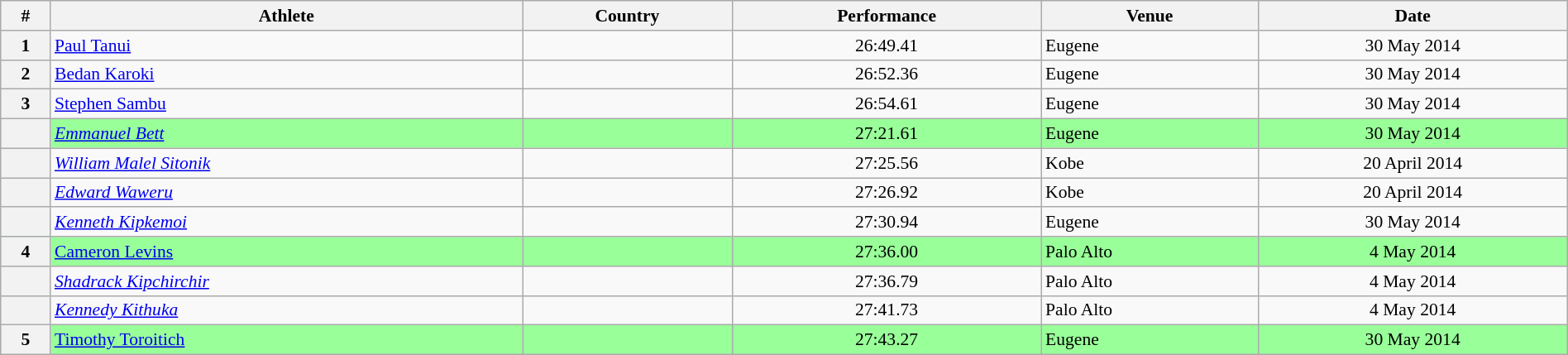<table class="wikitable" width=100% style="font-size:90%; text-align:center;">
<tr>
<th>#</th>
<th>Athlete</th>
<th>Country</th>
<th>Performance</th>
<th>Venue</th>
<th>Date</th>
</tr>
<tr>
<th>1</th>
<td align=left><a href='#'>Paul Tanui</a></td>
<td align=left></td>
<td>26:49.41</td>
<td align=left> Eugene</td>
<td>30 May 2014</td>
</tr>
<tr>
<th>2</th>
<td align=left><a href='#'>Bedan Karoki</a></td>
<td align=left></td>
<td>26:52.36</td>
<td align=left> Eugene</td>
<td>30 May 2014</td>
</tr>
<tr>
<th>3</th>
<td align=left><a href='#'>Stephen Sambu</a></td>
<td align=left></td>
<td>26:54.61</td>
<td align=left> Eugene</td>
<td>30 May 2014</td>
</tr>
<tr bgcolor="99FF99">
<th></th>
<td align=left><em><a href='#'>Emmanuel Bett</a></em></td>
<td align=left></td>
<td>27:21.61</td>
<td align=left> Eugene</td>
<td>30 May 2014</td>
</tr>
<tr>
<th></th>
<td align=left><em><a href='#'>William Malel Sitonik</a></em></td>
<td align=left></td>
<td>27:25.56</td>
<td align=left> Kobe</td>
<td>20 April 2014</td>
</tr>
<tr>
<th></th>
<td align=left><em><a href='#'>Edward Waweru</a></em></td>
<td align=left></td>
<td>27:26.92</td>
<td align=left> Kobe</td>
<td>20 April 2014</td>
</tr>
<tr>
<th></th>
<td align=left><em><a href='#'>Kenneth Kipkemoi</a></em></td>
<td align=left></td>
<td>27:30.94</td>
<td align=left> Eugene</td>
<td>30 May 2014</td>
</tr>
<tr bgcolor="99FF99">
<th>4</th>
<td align=left><a href='#'>Cameron Levins</a></td>
<td align=left></td>
<td>27:36.00</td>
<td align=left> Palo Alto</td>
<td>4 May 2014</td>
</tr>
<tr>
<th></th>
<td align=left><em><a href='#'>Shadrack Kipchirchir</a></em></td>
<td align=left></td>
<td>27:36.79</td>
<td align=left> Palo Alto</td>
<td>4 May 2014</td>
</tr>
<tr>
<th></th>
<td align=left><em><a href='#'>Kennedy Kithuka</a></em></td>
<td align=left></td>
<td>27:41.73</td>
<td align=left> Palo Alto</td>
<td>4 May 2014</td>
</tr>
<tr bgcolor="99FF99">
<th>5</th>
<td align=left><a href='#'>Timothy Toroitich</a></td>
<td align=left></td>
<td>27:43.27</td>
<td align=left> Eugene</td>
<td>30 May 2014</td>
</tr>
</table>
